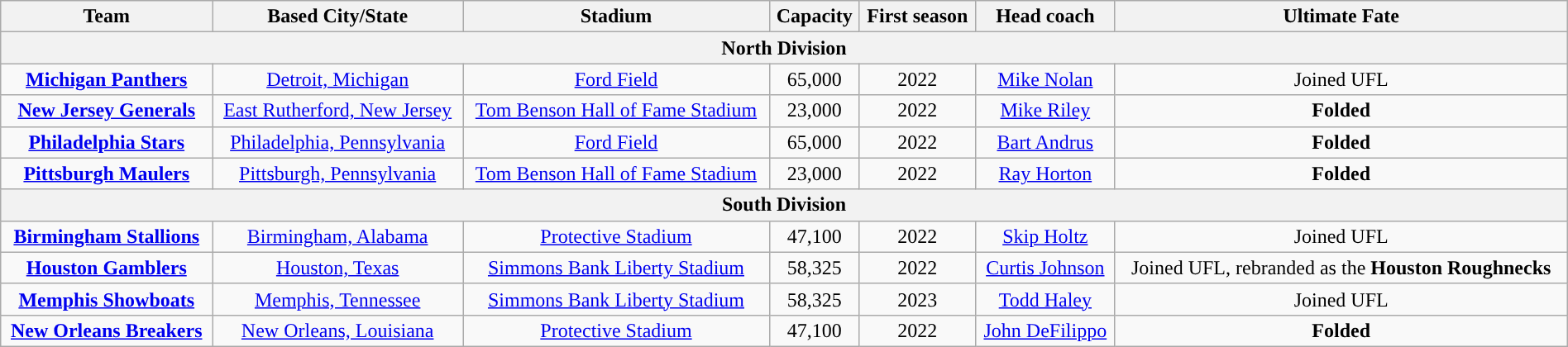<table class="wikitable sortable" style="width:100%">
<tr>
<th>Team</th>
<th>Based City/State</th>
<th>Stadium</th>
<th>Capacity</th>
<th>First season</th>
<th>Head coach</th>
<th>Ultimate Fate</th>
</tr>
<tr>
<th colspan="8" style="text-align:center;">North Division</th>
</tr>
<tr>
<td style="text-align:center;"><a href='#'><strong>Michigan Panthers</strong></a></td>
<td style="text-align:center;"><a href='#'>Detroit, Michigan</a></td>
<td style="text-align:center;"><a href='#'>Ford Field</a></td>
<td style="text-align:center;">65,000</td>
<td style="text-align:center;">2022</td>
<td style="text-align:center;"><a href='#'>Mike Nolan</a></td>
<td style="text-align:center;">Joined UFL</td>
</tr>
<tr>
<td style="text-align:center;"><a href='#'><strong>New Jersey Generals</strong></a></td>
<td style="text-align:center;"><a href='#'>East Rutherford, New Jersey</a></td>
<td style="text-align:center;"><a href='#'>Tom Benson Hall of Fame Stadium</a></td>
<td style="text-align:center;">23,000</td>
<td style="text-align:center;">2022</td>
<td style="text-align:center;"><a href='#'>Mike Riley</a></td>
<td style="text-align:center;"><strong>Folded</strong></td>
</tr>
<tr>
<td style="text-align:center;"><a href='#'><strong>Philadelphia Stars</strong></a></td>
<td style="text-align:center;"><a href='#'>Philadelphia, Pennsylvania</a></td>
<td style="text-align:center;"><a href='#'>Ford Field</a></td>
<td style="text-align:center;">65,000</td>
<td style="text-align:center;">2022</td>
<td style="text-align:center;"><a href='#'>Bart Andrus</a></td>
<td style="text-align:center;"><strong>Folded</strong></td>
</tr>
<tr>
<td style="text-align:center;"><a href='#'><strong>Pittsburgh Maulers</strong></a></td>
<td style="text-align:center;"><a href='#'>Pittsburgh, Pennsylvania</a></td>
<td style="text-align:center;"><a href='#'>Tom Benson Hall of Fame Stadium</a></td>
<td style="text-align:center;">23,000</td>
<td style="text-align:center;">2022</td>
<td style="text-align:center;"><a href='#'>Ray Horton</a></td>
<td style="text-align:center;"><strong>Folded</strong></td>
</tr>
<tr>
<th colspan="8" style="text-align:center;">South Division</th>
</tr>
<tr>
<td style="text-align:center;"><a href='#'><strong>Birmingham Stallions</strong></a></td>
<td style="text-align:center;"><a href='#'>Birmingham, Alabama</a></td>
<td style="text-align:center;"><a href='#'>Protective Stadium</a></td>
<td style="text-align:center;">47,100</td>
<td style="text-align:center;">2022</td>
<td style="text-align:center;"><a href='#'>Skip Holtz</a></td>
<td style="text-align:center;">Joined UFL</td>
</tr>
<tr>
<td style="text-align:center;"><a href='#'><strong>Houston Gamblers</strong></a></td>
<td style="text-align:center;"><a href='#'>Houston, Texas</a></td>
<td style="text-align:center;"><a href='#'>Simmons Bank Liberty Stadium</a></td>
<td style="text-align:center;">58,325</td>
<td style="text-align:center;">2022</td>
<td style="text-align:center;"><a href='#'>Curtis Johnson</a></td>
<td style="text-align:center;">Joined UFL, rebranded as the <strong>Houston Roughnecks</strong></td>
</tr>
<tr>
<td style="text-align:center;"><a href='#'><strong>Memphis Showboats</strong></a></td>
<td style="text-align:center;"><a href='#'>Memphis, Tennessee</a></td>
<td style="text-align:center;"><a href='#'>Simmons Bank Liberty Stadium</a></td>
<td style="text-align:center;">58,325</td>
<td style="text-align:center;">2023</td>
<td style="text-align:center;"><a href='#'>Todd Haley</a></td>
<td style="text-align:center;">Joined UFL</td>
</tr>
<tr>
<td style="text-align:center;"><a href='#'><strong>New Orleans Breakers</strong></a></td>
<td style="text-align:center;"><a href='#'>New Orleans, Louisiana</a></td>
<td style="text-align:center;"><a href='#'>Protective Stadium</a></td>
<td style="text-align:center;">47,100</td>
<td style="text-align:center;">2022</td>
<td style="text-align:center;"><a href='#'>John DeFilippo</a></td>
<td style="text-align:center;"><strong>Folded</strong></td>
</tr>
</table>
